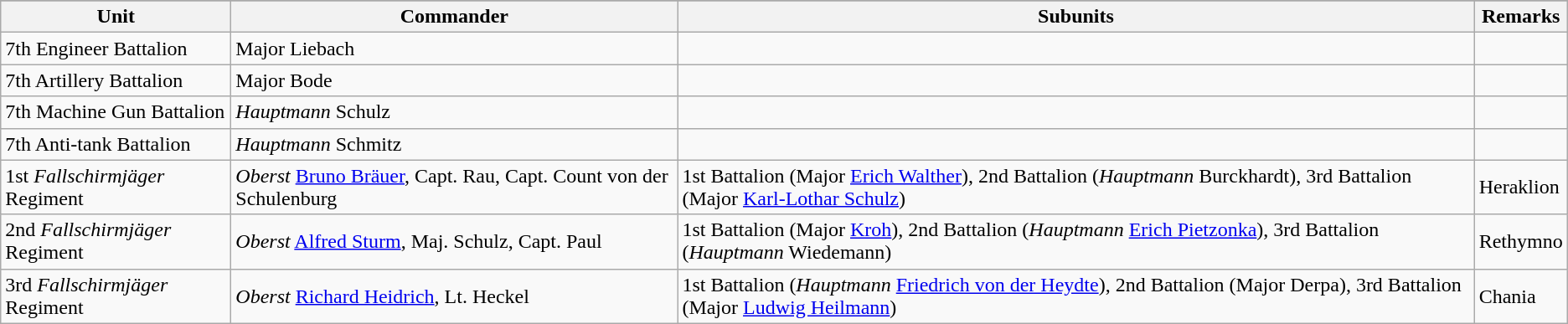<table class="wikitable">
<tr>
</tr>
<tr>
<th>Unit</th>
<th>Commander</th>
<th>Subunits</th>
<th>Remarks</th>
</tr>
<tr>
<td>7th Engineer Battalion</td>
<td>Major Liebach</td>
<td></td>
<td></td>
</tr>
<tr>
<td>7th Artillery Battalion</td>
<td>Major Bode</td>
<td></td>
<td></td>
</tr>
<tr>
<td>7th Machine Gun Battalion</td>
<td><em>Hauptmann</em> Schulz</td>
<td></td>
<td></td>
</tr>
<tr>
<td>7th Anti-tank Battalion</td>
<td><em>Hauptmann</em> Schmitz</td>
<td></td>
<td></td>
</tr>
<tr>
<td>1st <em>Fallschirmjäger</em> Regiment</td>
<td><em>Oberst</em> <a href='#'>Bruno Bräuer</a>, Capt. Rau, Capt. Count von der Schulenburg</td>
<td>1st Battalion (Major <a href='#'>Erich Walther</a>), 2nd Battalion (<em>Hauptmann</em> Burckhardt), 3rd Battalion (Major <a href='#'>Karl-Lothar Schulz</a>)</td>
<td>Heraklion</td>
</tr>
<tr>
<td>2nd <em>Fallschirmjäger</em> Regiment</td>
<td><em>Oberst</em> <a href='#'>Alfred Sturm</a>, Maj. Schulz, Capt. Paul</td>
<td>1st Battalion (Major <a href='#'>Kroh</a>), 2nd Battalion (<em>Hauptmann</em> <a href='#'>Erich Pietzonka</a>), 3rd Battalion (<em>Hauptmann</em> Wiedemann)</td>
<td>Rethymno</td>
</tr>
<tr>
<td>3rd <em>Fallschirmjäger</em> Regiment</td>
<td><em>Oberst</em> <a href='#'>Richard Heidrich</a>, Lt. Heckel</td>
<td>1st Battalion (<em>Hauptmann</em> <a href='#'>Friedrich von der Heydte</a>), 2nd Battalion (Major Derpa), 3rd Battalion (Major <a href='#'>Ludwig Heilmann</a>)</td>
<td>Chania</td>
</tr>
</table>
